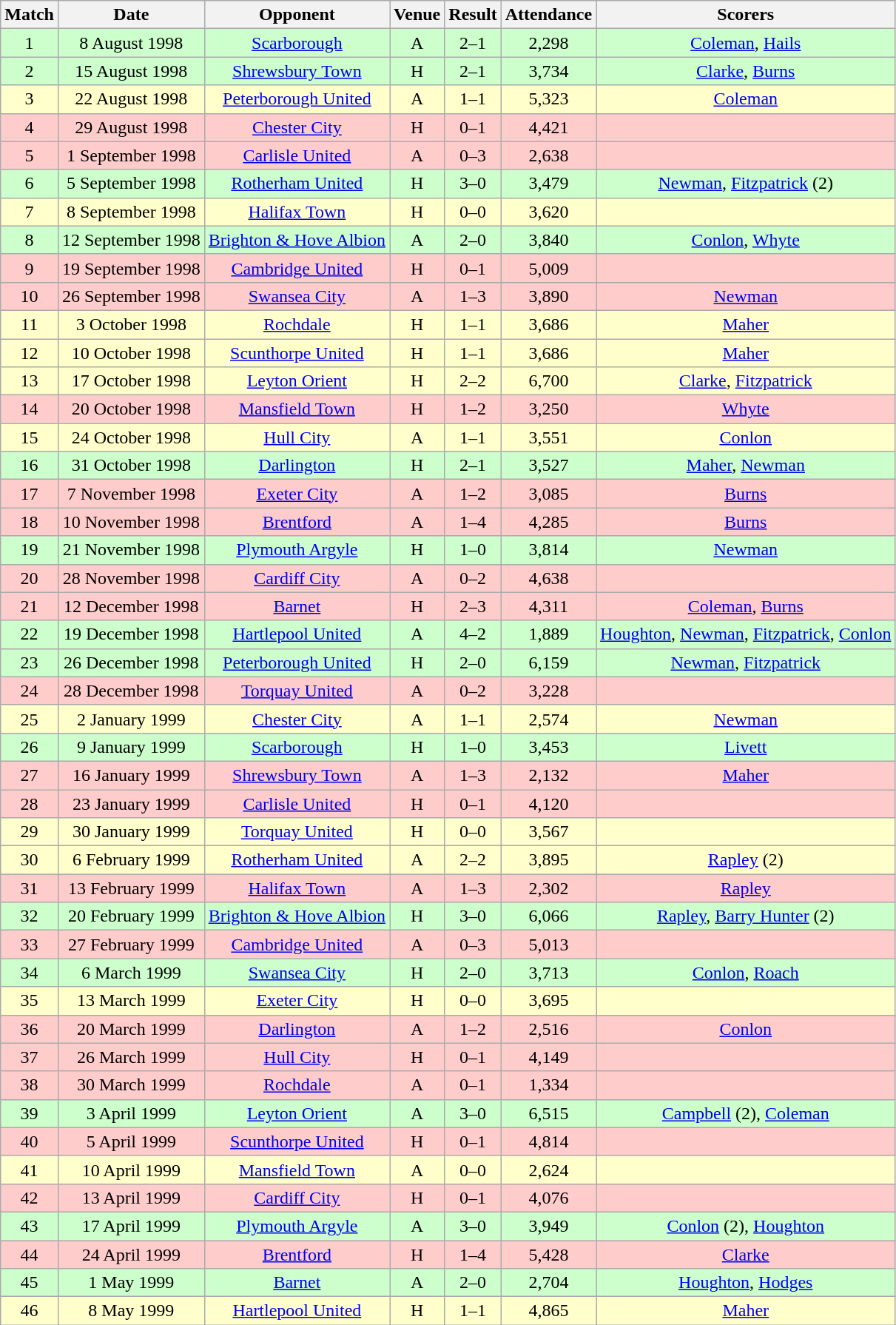<table class="wikitable " style="font-size:100%; text-align:center">
<tr>
<th>Match</th>
<th>Date</th>
<th>Opponent</th>
<th>Venue</th>
<th>Result</th>
<th>Attendance</th>
<th>Scorers</th>
</tr>
<tr style="background: #CCFFCC;">
<td>1</td>
<td>8 August 1998</td>
<td><a href='#'>Scarborough</a></td>
<td>A</td>
<td>2–1</td>
<td>2,298</td>
<td><a href='#'>Coleman</a>, <a href='#'>Hails</a></td>
</tr>
<tr style="background: #CCFFCC;">
<td>2</td>
<td>15 August 1998</td>
<td><a href='#'>Shrewsbury Town</a></td>
<td>H</td>
<td>2–1</td>
<td>3,734</td>
<td><a href='#'>Clarke</a>, <a href='#'>Burns</a></td>
</tr>
<tr style="background: #FFFFCC;">
<td>3</td>
<td>22 August 1998</td>
<td><a href='#'>Peterborough United</a></td>
<td>A</td>
<td>1–1</td>
<td>5,323</td>
<td><a href='#'>Coleman</a></td>
</tr>
<tr style="background: #FFCCCC;">
<td>4</td>
<td>29 August 1998</td>
<td><a href='#'>Chester City</a></td>
<td>H</td>
<td>0–1</td>
<td>4,421</td>
<td></td>
</tr>
<tr style="background: #FFCCCC;">
<td>5</td>
<td>1 September 1998</td>
<td><a href='#'>Carlisle United</a></td>
<td>A</td>
<td>0–3</td>
<td>2,638</td>
<td></td>
</tr>
<tr style="background: #CCFFCC;">
<td>6</td>
<td>5 September 1998</td>
<td><a href='#'>Rotherham United</a></td>
<td>H</td>
<td>3–0</td>
<td>3,479</td>
<td><a href='#'>Newman</a>, <a href='#'>Fitzpatrick</a> (2)</td>
</tr>
<tr style="background: #FFFFCC;">
<td>7</td>
<td>8 September 1998</td>
<td><a href='#'>Halifax Town</a></td>
<td>H</td>
<td>0–0</td>
<td>3,620</td>
<td></td>
</tr>
<tr style="background: #CCFFCC;">
<td>8</td>
<td>12 September 1998</td>
<td><a href='#'>Brighton & Hove Albion</a></td>
<td>A</td>
<td>2–0</td>
<td>3,840</td>
<td><a href='#'>Conlon</a>, <a href='#'>Whyte</a></td>
</tr>
<tr style="background: #FFCCCC;">
<td>9</td>
<td>19 September 1998</td>
<td><a href='#'>Cambridge United</a></td>
<td>H</td>
<td>0–1</td>
<td>5,009</td>
<td></td>
</tr>
<tr style="background: #FFCCCC;">
<td>10</td>
<td>26 September 1998</td>
<td><a href='#'>Swansea City</a></td>
<td>A</td>
<td>1–3</td>
<td>3,890</td>
<td><a href='#'>Newman</a></td>
</tr>
<tr style="background: #FFFFCC;">
<td>11</td>
<td>3 October 1998</td>
<td><a href='#'>Rochdale</a></td>
<td>H</td>
<td>1–1</td>
<td>3,686</td>
<td><a href='#'>Maher</a></td>
</tr>
<tr style="background: #FFFFCC;">
<td>12</td>
<td>10 October 1998</td>
<td><a href='#'>Scunthorpe United</a></td>
<td>H</td>
<td>1–1</td>
<td>3,686</td>
<td><a href='#'>Maher</a></td>
</tr>
<tr style="background: #FFFFCC;">
<td>13</td>
<td>17 October 1998</td>
<td><a href='#'>Leyton Orient</a></td>
<td>H</td>
<td>2–2</td>
<td>6,700</td>
<td><a href='#'>Clarke</a>, <a href='#'>Fitzpatrick</a></td>
</tr>
<tr style="background: #FFCCCC;">
<td>14</td>
<td>20 October 1998</td>
<td><a href='#'>Mansfield Town</a></td>
<td>H</td>
<td>1–2</td>
<td>3,250</td>
<td><a href='#'>Whyte</a></td>
</tr>
<tr style="background: #FFFFCC;">
<td>15</td>
<td>24 October 1998</td>
<td><a href='#'>Hull City</a></td>
<td>A</td>
<td>1–1</td>
<td>3,551</td>
<td><a href='#'>Conlon</a></td>
</tr>
<tr style="background: #CCFFCC;">
<td>16</td>
<td>31 October 1998</td>
<td><a href='#'>Darlington</a></td>
<td>H</td>
<td>2–1</td>
<td>3,527</td>
<td><a href='#'>Maher</a>, <a href='#'>Newman</a></td>
</tr>
<tr style="background: #FFCCCC;">
<td>17</td>
<td>7 November 1998</td>
<td><a href='#'>Exeter City</a></td>
<td>A</td>
<td>1–2</td>
<td>3,085</td>
<td><a href='#'>Burns</a></td>
</tr>
<tr style="background: #FFCCCC;">
<td>18</td>
<td>10 November 1998</td>
<td><a href='#'>Brentford</a></td>
<td>A</td>
<td>1–4</td>
<td>4,285</td>
<td><a href='#'>Burns</a></td>
</tr>
<tr style="background: #CCFFCC;">
<td>19</td>
<td>21 November 1998</td>
<td><a href='#'>Plymouth Argyle</a></td>
<td>H</td>
<td>1–0</td>
<td>3,814</td>
<td><a href='#'>Newman</a></td>
</tr>
<tr style="background: #FFCCCC;">
<td>20</td>
<td>28 November 1998</td>
<td><a href='#'>Cardiff City</a></td>
<td>A</td>
<td>0–2</td>
<td>4,638</td>
<td></td>
</tr>
<tr style="background: #FFCCCC;">
<td>21</td>
<td>12 December 1998</td>
<td><a href='#'>Barnet</a></td>
<td>H</td>
<td>2–3</td>
<td>4,311</td>
<td><a href='#'>Coleman</a>, <a href='#'>Burns</a></td>
</tr>
<tr style="background: #CCFFCC;">
<td>22</td>
<td>19 December 1998</td>
<td><a href='#'>Hartlepool United</a></td>
<td>A</td>
<td>4–2</td>
<td>1,889</td>
<td><a href='#'>Houghton</a>, <a href='#'>Newman</a>, <a href='#'>Fitzpatrick</a>, <a href='#'>Conlon</a></td>
</tr>
<tr style="background: #CCFFCC;">
<td>23</td>
<td>26 December 1998</td>
<td><a href='#'>Peterborough United</a></td>
<td>H</td>
<td>2–0</td>
<td>6,159</td>
<td><a href='#'>Newman</a>, <a href='#'>Fitzpatrick</a></td>
</tr>
<tr style="background: #FFCCCC;">
<td>24</td>
<td>28 December 1998</td>
<td><a href='#'>Torquay United</a></td>
<td>A</td>
<td>0–2</td>
<td>3,228</td>
<td></td>
</tr>
<tr style="background: #FFFFCC;">
<td>25</td>
<td>2 January 1999</td>
<td><a href='#'>Chester City</a></td>
<td>A</td>
<td>1–1</td>
<td>2,574</td>
<td><a href='#'>Newman</a></td>
</tr>
<tr style="background: #CCFFCC;">
<td>26</td>
<td>9 January 1999</td>
<td><a href='#'>Scarborough</a></td>
<td>H</td>
<td>1–0</td>
<td>3,453</td>
<td><a href='#'>Livett</a></td>
</tr>
<tr style="background: #FFCCCC;">
<td>27</td>
<td>16 January 1999</td>
<td><a href='#'>Shrewsbury Town</a></td>
<td>A</td>
<td>1–3</td>
<td>2,132</td>
<td><a href='#'>Maher</a></td>
</tr>
<tr style="background: #FFCCCC;">
<td>28</td>
<td>23 January 1999</td>
<td><a href='#'>Carlisle United</a></td>
<td>H</td>
<td>0–1</td>
<td>4,120</td>
<td></td>
</tr>
<tr style="background: #FFFFCC;">
<td>29</td>
<td>30 January 1999</td>
<td><a href='#'>Torquay United</a></td>
<td>H</td>
<td>0–0</td>
<td>3,567</td>
<td></td>
</tr>
<tr style="background: #FFFFCC;">
<td>30</td>
<td>6 February 1999</td>
<td><a href='#'>Rotherham United</a></td>
<td>A</td>
<td>2–2</td>
<td>3,895</td>
<td><a href='#'>Rapley</a> (2)</td>
</tr>
<tr style="background: #FFCCCC;">
<td>31</td>
<td>13 February 1999</td>
<td><a href='#'>Halifax Town</a></td>
<td>A</td>
<td>1–3</td>
<td>2,302</td>
<td><a href='#'>Rapley</a></td>
</tr>
<tr style="background: #CCFFCC;">
<td>32</td>
<td>20 February 1999</td>
<td><a href='#'>Brighton & Hove Albion</a></td>
<td>H</td>
<td>3–0</td>
<td>6,066</td>
<td><a href='#'>Rapley</a>, <a href='#'>Barry Hunter</a> (2)</td>
</tr>
<tr style="background: #FFCCCC;">
<td>33</td>
<td>27 February 1999</td>
<td><a href='#'>Cambridge United</a></td>
<td>A</td>
<td>0–3</td>
<td>5,013</td>
<td></td>
</tr>
<tr style="background: #CCFFCC;">
<td>34</td>
<td>6 March 1999</td>
<td><a href='#'>Swansea City</a></td>
<td>H</td>
<td>2–0</td>
<td>3,713</td>
<td><a href='#'>Conlon</a>, <a href='#'>Roach</a></td>
</tr>
<tr style="background: #FFFFCC;">
<td>35</td>
<td>13 March 1999</td>
<td><a href='#'>Exeter City</a></td>
<td>H</td>
<td>0–0</td>
<td>3,695</td>
<td></td>
</tr>
<tr style="background: #FFCCCC;">
<td>36</td>
<td>20 March 1999</td>
<td><a href='#'>Darlington</a></td>
<td>A</td>
<td>1–2</td>
<td>2,516</td>
<td><a href='#'>Conlon</a></td>
</tr>
<tr style="background: #FFCCCC;">
<td>37</td>
<td>26 March 1999</td>
<td><a href='#'>Hull City</a></td>
<td>H</td>
<td>0–1</td>
<td>4,149</td>
<td></td>
</tr>
<tr style="background: #FFCCCC;">
<td>38</td>
<td>30 March 1999</td>
<td><a href='#'>Rochdale</a></td>
<td>A</td>
<td>0–1</td>
<td>1,334</td>
<td></td>
</tr>
<tr style="background: #CCFFCC;">
<td>39</td>
<td>3 April 1999</td>
<td><a href='#'>Leyton Orient</a></td>
<td>A</td>
<td>3–0</td>
<td>6,515</td>
<td><a href='#'>Campbell</a> (2), <a href='#'>Coleman</a></td>
</tr>
<tr style="background: #FFCCCC;">
<td>40</td>
<td>5 April 1999</td>
<td><a href='#'>Scunthorpe United</a></td>
<td>H</td>
<td>0–1</td>
<td>4,814</td>
<td></td>
</tr>
<tr style="background: #FFFFCC;">
<td>41</td>
<td>10 April 1999</td>
<td><a href='#'>Mansfield Town</a></td>
<td>A</td>
<td>0–0</td>
<td>2,624</td>
<td></td>
</tr>
<tr style="background: #FFCCCC;">
<td>42</td>
<td>13 April 1999</td>
<td><a href='#'>Cardiff City</a></td>
<td>H</td>
<td>0–1</td>
<td>4,076</td>
<td></td>
</tr>
<tr style="background: #CCFFCC;">
<td>43</td>
<td>17 April 1999</td>
<td><a href='#'>Plymouth Argyle</a></td>
<td>A</td>
<td>3–0</td>
<td>3,949</td>
<td><a href='#'>Conlon</a> (2), <a href='#'>Houghton</a></td>
</tr>
<tr style="background: #FFCCCC;">
<td>44</td>
<td>24 April 1999</td>
<td><a href='#'>Brentford</a></td>
<td>H</td>
<td>1–4</td>
<td>5,428</td>
<td><a href='#'>Clarke</a></td>
</tr>
<tr style="background: #CCFFCC;">
<td>45</td>
<td>1 May 1999</td>
<td><a href='#'>Barnet</a></td>
<td>A</td>
<td>2–0</td>
<td>2,704</td>
<td><a href='#'>Houghton</a>, <a href='#'>Hodges</a></td>
</tr>
<tr style="background: #FFFFCC;">
<td>46</td>
<td>8 May 1999</td>
<td><a href='#'>Hartlepool United</a></td>
<td>H</td>
<td>1–1</td>
<td>4,865</td>
<td><a href='#'>Maher</a></td>
</tr>
</table>
